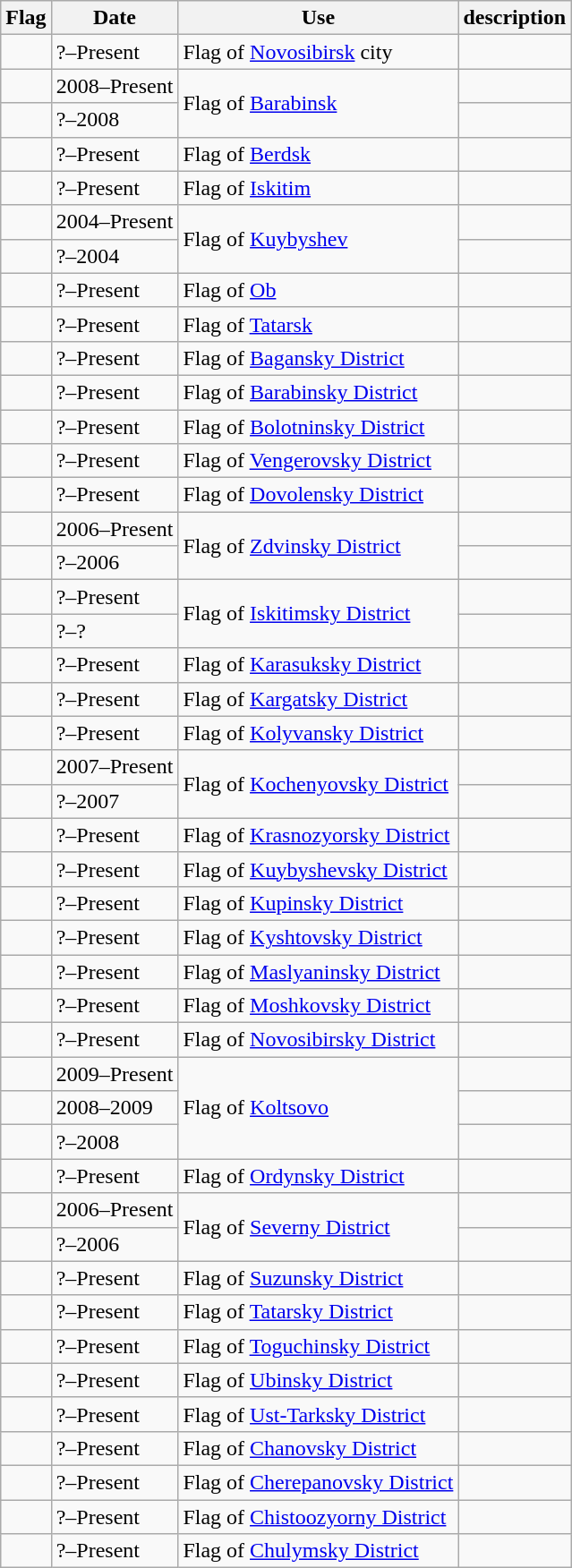<table class="wikitable">
<tr>
<th>Flag</th>
<th>Date</th>
<th>Use</th>
<th>description</th>
</tr>
<tr>
<td></td>
<td>?–Present</td>
<td>Flag of <a href='#'>Novosibirsk</a> city</td>
<td></td>
</tr>
<tr>
<td></td>
<td>2008–Present</td>
<td rowspan="2">Flag of <a href='#'>Barabinsk</a></td>
<td></td>
</tr>
<tr>
<td></td>
<td>?–2008</td>
<td></td>
</tr>
<tr>
<td></td>
<td>?–Present</td>
<td>Flag of <a href='#'>Berdsk</a></td>
<td></td>
</tr>
<tr>
<td></td>
<td>?–Present</td>
<td>Flag of <a href='#'>Iskitim</a></td>
<td></td>
</tr>
<tr>
<td></td>
<td>2004–Present</td>
<td rowspan="2">Flag of <a href='#'>Kuybyshev</a></td>
<td></td>
</tr>
<tr>
<td></td>
<td>?–2004</td>
<td></td>
</tr>
<tr>
<td></td>
<td>?–Present</td>
<td>Flag of <a href='#'>Ob</a></td>
<td></td>
</tr>
<tr>
<td></td>
<td>?–Present</td>
<td>Flag of <a href='#'>Tatarsk</a></td>
<td></td>
</tr>
<tr>
<td></td>
<td>?–Present</td>
<td>Flag of <a href='#'>Bagansky District</a></td>
<td></td>
</tr>
<tr>
<td></td>
<td>?–Present</td>
<td>Flag of <a href='#'>Barabinsky District</a></td>
<td></td>
</tr>
<tr>
<td></td>
<td>?–Present</td>
<td>Flag of <a href='#'>Bolotninsky District</a></td>
<td></td>
</tr>
<tr>
<td></td>
<td>?–Present</td>
<td>Flag of <a href='#'>Vengerovsky District</a></td>
<td></td>
</tr>
<tr>
<td></td>
<td>?–Present</td>
<td>Flag of <a href='#'>Dovolensky District</a></td>
<td></td>
</tr>
<tr>
<td></td>
<td>2006–Present</td>
<td rowspan="2">Flag of <a href='#'>Zdvinsky District</a></td>
<td></td>
</tr>
<tr>
<td></td>
<td>?–2006</td>
<td></td>
</tr>
<tr>
<td></td>
<td>?–Present</td>
<td rowspan="2">Flag of <a href='#'>Iskitimsky District</a></td>
<td></td>
</tr>
<tr>
<td></td>
<td>?–?</td>
<td></td>
</tr>
<tr>
<td></td>
<td>?–Present</td>
<td>Flag of <a href='#'>Karasuksky District</a></td>
<td></td>
</tr>
<tr>
<td></td>
<td>?–Present</td>
<td>Flag of <a href='#'>Kargatsky District</a></td>
<td></td>
</tr>
<tr>
<td></td>
<td>?–Present</td>
<td>Flag of <a href='#'>Kolyvansky District</a></td>
<td></td>
</tr>
<tr>
<td></td>
<td>2007–Present</td>
<td rowspan="2">Flag of <a href='#'>Kochenyovsky District</a></td>
<td></td>
</tr>
<tr>
<td></td>
<td>?–2007</td>
<td></td>
</tr>
<tr>
<td></td>
<td>?–Present</td>
<td>Flag of <a href='#'>Krasnozyorsky District</a></td>
<td></td>
</tr>
<tr>
<td></td>
<td>?–Present</td>
<td>Flag of <a href='#'>Kuybyshevsky District</a></td>
<td></td>
</tr>
<tr>
<td></td>
<td>?–Present</td>
<td>Flag of <a href='#'>Kupinsky District</a></td>
<td></td>
</tr>
<tr>
<td></td>
<td>?–Present</td>
<td>Flag of <a href='#'>Kyshtovsky District</a></td>
<td></td>
</tr>
<tr>
<td></td>
<td>?–Present</td>
<td>Flag of <a href='#'>Maslyaninsky District</a></td>
<td></td>
</tr>
<tr>
<td></td>
<td>?–Present</td>
<td>Flag of <a href='#'>Moshkovsky District</a></td>
<td></td>
</tr>
<tr>
<td></td>
<td>?–Present</td>
<td>Flag of <a href='#'>Novosibirsky District</a></td>
<td></td>
</tr>
<tr>
<td></td>
<td>2009–Present</td>
<td rowspan="3">Flag of <a href='#'>Koltsovo</a></td>
<td></td>
</tr>
<tr>
<td></td>
<td>2008–2009</td>
<td></td>
</tr>
<tr>
<td></td>
<td>?–2008</td>
<td></td>
</tr>
<tr>
<td></td>
<td>?–Present</td>
<td>Flag of <a href='#'>Ordynsky District</a></td>
<td></td>
</tr>
<tr>
<td></td>
<td>2006–Present</td>
<td rowspan="2">Flag of <a href='#'>Severny District</a></td>
<td></td>
</tr>
<tr>
<td></td>
<td>?–2006</td>
<td></td>
</tr>
<tr>
<td></td>
<td>?–Present</td>
<td>Flag of <a href='#'>Suzunsky District</a></td>
<td></td>
</tr>
<tr>
<td></td>
<td>?–Present</td>
<td>Flag of <a href='#'>Tatarsky District</a></td>
<td></td>
</tr>
<tr>
<td></td>
<td>?–Present</td>
<td>Flag of <a href='#'>Toguchinsky District</a></td>
<td></td>
</tr>
<tr>
<td></td>
<td>?–Present</td>
<td>Flag of <a href='#'>Ubinsky District</a></td>
<td></td>
</tr>
<tr>
<td></td>
<td>?–Present</td>
<td>Flag of <a href='#'>Ust-Tarksky District</a></td>
<td></td>
</tr>
<tr>
<td></td>
<td>?–Present</td>
<td>Flag of <a href='#'>Chanovsky District</a></td>
<td></td>
</tr>
<tr>
<td></td>
<td>?–Present</td>
<td>Flag of <a href='#'>Cherepanovsky District</a></td>
<td></td>
</tr>
<tr>
<td></td>
<td>?–Present</td>
<td>Flag of <a href='#'>Chistoozyorny District</a></td>
<td></td>
</tr>
<tr>
<td></td>
<td>?–Present</td>
<td>Flag of <a href='#'>Chulymsky District</a></td>
<td></td>
</tr>
</table>
